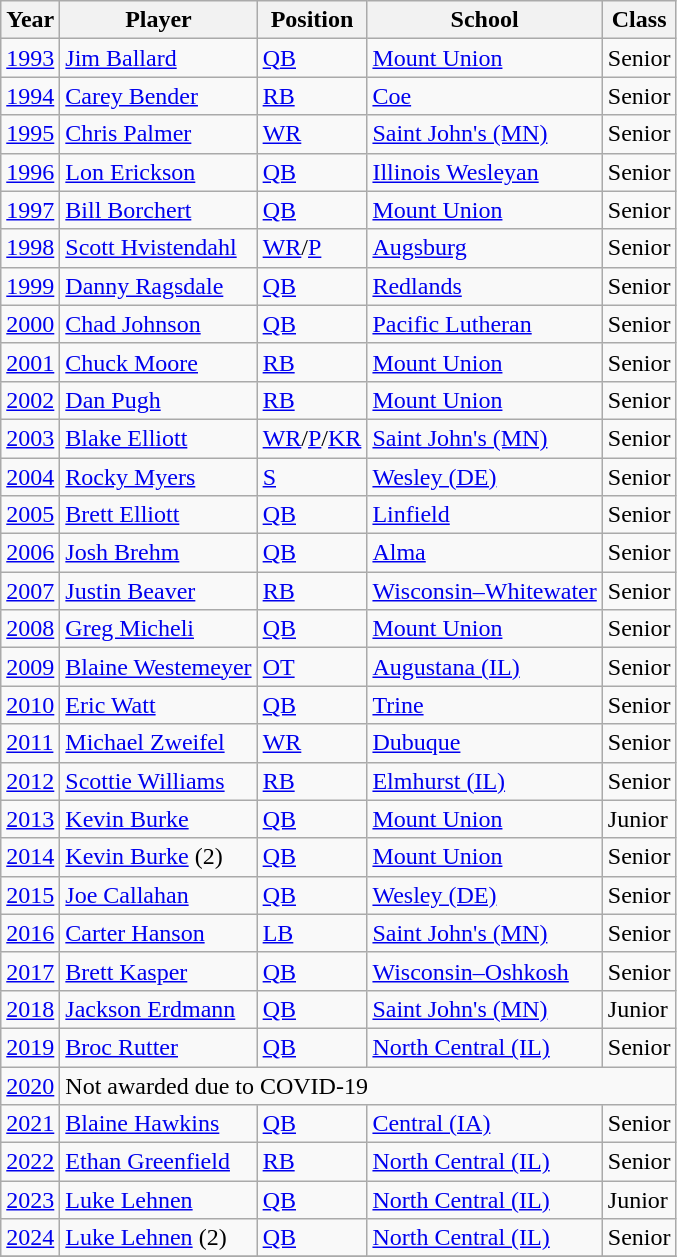<table class="wikitable plainrowheaders sortable">
<tr>
<th bgcolor="#e5e5e5">Year</th>
<th bgcolor="#e5e5e5">Player</th>
<th bgcolor="#e5e5e5">Position</th>
<th bgcolor="#e5e5e5">School</th>
<th>Class</th>
</tr>
<tr>
<td><a href='#'>1993</a></td>
<td><a href='#'>Jim Ballard</a></td>
<td><a href='#'>QB</a></td>
<td><a href='#'>Mount Union</a></td>
<td>Senior</td>
</tr>
<tr>
<td><a href='#'>1994</a></td>
<td><a href='#'>Carey Bender</a></td>
<td><a href='#'>RB</a></td>
<td><a href='#'>Coe</a></td>
<td>Senior</td>
</tr>
<tr>
<td><a href='#'>1995</a></td>
<td><a href='#'>Chris Palmer</a></td>
<td><a href='#'>WR</a></td>
<td><a href='#'>Saint John's (MN)</a></td>
<td>Senior</td>
</tr>
<tr>
<td><a href='#'>1996</a></td>
<td><a href='#'>Lon Erickson</a></td>
<td><a href='#'>QB</a></td>
<td><a href='#'>Illinois Wesleyan</a></td>
<td>Senior</td>
</tr>
<tr>
<td><a href='#'>1997</a></td>
<td><a href='#'>Bill Borchert</a></td>
<td><a href='#'>QB</a></td>
<td><a href='#'>Mount Union</a></td>
<td>Senior</td>
</tr>
<tr>
<td><a href='#'>1998</a></td>
<td><a href='#'>Scott Hvistendahl</a></td>
<td><a href='#'>WR</a>/<a href='#'>P</a></td>
<td><a href='#'>Augsburg</a></td>
<td>Senior</td>
</tr>
<tr>
<td><a href='#'>1999</a></td>
<td><a href='#'>Danny Ragsdale</a></td>
<td><a href='#'>QB</a></td>
<td><a href='#'>Redlands</a></td>
<td>Senior</td>
</tr>
<tr>
<td><a href='#'>2000</a></td>
<td><a href='#'>Chad Johnson</a></td>
<td><a href='#'>QB</a></td>
<td><a href='#'>Pacific Lutheran</a></td>
<td>Senior</td>
</tr>
<tr>
<td><a href='#'>2001</a></td>
<td><a href='#'>Chuck Moore</a></td>
<td><a href='#'>RB</a></td>
<td><a href='#'>Mount Union</a></td>
<td>Senior</td>
</tr>
<tr>
<td><a href='#'>2002</a></td>
<td><a href='#'>Dan Pugh</a></td>
<td><a href='#'>RB</a></td>
<td><a href='#'>Mount Union</a></td>
<td>Senior</td>
</tr>
<tr>
<td><a href='#'>2003</a></td>
<td><a href='#'>Blake Elliott</a></td>
<td><a href='#'>WR</a>/<a href='#'>P</a>/<a href='#'>KR</a></td>
<td><a href='#'>Saint John's (MN)</a></td>
<td>Senior</td>
</tr>
<tr>
<td><a href='#'>2004</a></td>
<td><a href='#'>Rocky Myers</a></td>
<td><a href='#'>S</a></td>
<td><a href='#'>Wesley (DE)</a></td>
<td>Senior</td>
</tr>
<tr>
<td><a href='#'>2005</a></td>
<td><a href='#'>Brett Elliott</a></td>
<td><a href='#'>QB</a></td>
<td><a href='#'>Linfield</a></td>
<td>Senior</td>
</tr>
<tr>
<td><a href='#'>2006</a></td>
<td><a href='#'>Josh Brehm</a></td>
<td><a href='#'>QB</a></td>
<td><a href='#'>Alma</a></td>
<td>Senior</td>
</tr>
<tr>
<td><a href='#'>2007</a></td>
<td><a href='#'>Justin Beaver</a></td>
<td><a href='#'>RB</a></td>
<td><a href='#'>Wisconsin–Whitewater</a></td>
<td>Senior</td>
</tr>
<tr>
<td><a href='#'>2008</a></td>
<td><a href='#'>Greg Micheli</a></td>
<td><a href='#'>QB</a></td>
<td><a href='#'>Mount Union</a></td>
<td>Senior</td>
</tr>
<tr>
<td><a href='#'>2009</a></td>
<td><a href='#'>Blaine Westemeyer</a></td>
<td><a href='#'>OT</a></td>
<td><a href='#'>Augustana (IL)</a></td>
<td>Senior</td>
</tr>
<tr>
<td><a href='#'>2010</a></td>
<td><a href='#'>Eric Watt</a></td>
<td><a href='#'>QB</a></td>
<td><a href='#'>Trine</a></td>
<td>Senior</td>
</tr>
<tr>
<td><a href='#'>2011</a></td>
<td><a href='#'>Michael Zweifel</a></td>
<td><a href='#'>WR</a></td>
<td><a href='#'>Dubuque</a></td>
<td>Senior</td>
</tr>
<tr>
<td><a href='#'>2012</a></td>
<td><a href='#'>Scottie Williams</a></td>
<td><a href='#'>RB</a></td>
<td><a href='#'>Elmhurst (IL)</a></td>
<td>Senior</td>
</tr>
<tr>
<td><a href='#'>2013</a></td>
<td><a href='#'>Kevin Burke</a></td>
<td><a href='#'>QB</a></td>
<td><a href='#'>Mount Union</a></td>
<td>Junior</td>
</tr>
<tr>
<td><a href='#'>2014</a></td>
<td><a href='#'>Kevin Burke</a> (2)</td>
<td><a href='#'>QB</a></td>
<td><a href='#'>Mount Union</a></td>
<td>Senior</td>
</tr>
<tr>
<td><a href='#'>2015</a></td>
<td><a href='#'>Joe Callahan</a></td>
<td><a href='#'>QB</a></td>
<td><a href='#'>Wesley (DE)</a></td>
<td>Senior</td>
</tr>
<tr>
<td><a href='#'>2016</a></td>
<td><a href='#'>Carter Hanson</a></td>
<td><a href='#'>LB</a></td>
<td><a href='#'>Saint John's (MN)</a></td>
<td>Senior</td>
</tr>
<tr>
<td><a href='#'>2017</a></td>
<td><a href='#'>Brett Kasper</a></td>
<td><a href='#'>QB</a></td>
<td><a href='#'>Wisconsin–Oshkosh</a></td>
<td>Senior</td>
</tr>
<tr>
<td><a href='#'>2018</a></td>
<td><a href='#'>Jackson Erdmann</a></td>
<td><a href='#'>QB</a></td>
<td><a href='#'>Saint John's (MN)</a></td>
<td>Junior</td>
</tr>
<tr>
<td><a href='#'>2019</a></td>
<td><a href='#'>Broc Rutter</a></td>
<td><a href='#'>QB</a></td>
<td><a href='#'>North Central (IL)</a></td>
<td>Senior</td>
</tr>
<tr>
<td><a href='#'>2020</a></td>
<td colspan="4">Not awarded due to COVID-19</td>
</tr>
<tr>
<td><a href='#'>2021</a></td>
<td><a href='#'>Blaine Hawkins</a></td>
<td><a href='#'>QB</a></td>
<td><a href='#'>Central (IA)</a></td>
<td>Senior</td>
</tr>
<tr>
<td><a href='#'>2022</a></td>
<td><a href='#'>Ethan Greenfield</a></td>
<td><a href='#'>RB</a></td>
<td><a href='#'>North Central (IL)</a></td>
<td>Senior</td>
</tr>
<tr>
<td><a href='#'>2023</a></td>
<td><a href='#'>Luke Lehnen</a></td>
<td><a href='#'>QB</a></td>
<td><a href='#'>North Central (IL)</a></td>
<td>Junior</td>
</tr>
<tr>
<td><a href='#'>2024</a></td>
<td><a href='#'>Luke Lehnen</a> (2)</td>
<td><a href='#'>QB</a></td>
<td><a href='#'>North Central (IL)</a></td>
<td>Senior</td>
</tr>
<tr>
</tr>
</table>
